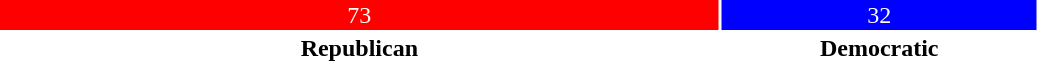<table style="width:55%; text-align:center;">
<tr style="color:white;">
<td style="background:red; width:69.52%;">73</td>
<td style="background:blue; width:30.48%;">32</td>
</tr>
<tr>
<td><span><strong>Republican</strong></span></td>
<td><span><strong>Democratic</strong></span></td>
</tr>
</table>
